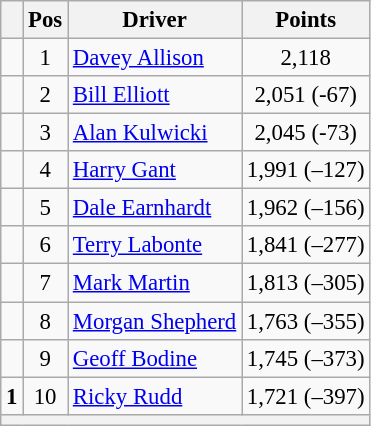<table class="wikitable" style="font-size: 95%;">
<tr>
<th></th>
<th>Pos</th>
<th>Driver</th>
<th>Points</th>
</tr>
<tr>
<td align="left"></td>
<td style="text-align:center;">1</td>
<td><a href='#'>Davey Allison</a></td>
<td style="text-align:center;">2,118</td>
</tr>
<tr>
<td align="left"></td>
<td style="text-align:center;">2</td>
<td><a href='#'>Bill Elliott</a></td>
<td style="text-align:center;">2,051 (-67)</td>
</tr>
<tr>
<td align="left"></td>
<td style="text-align:center;">3</td>
<td><a href='#'>Alan Kulwicki</a></td>
<td style="text-align:center;">2,045 (-73)</td>
</tr>
<tr>
<td align="left"></td>
<td style="text-align:center;">4</td>
<td><a href='#'>Harry Gant</a></td>
<td style="text-align:center;">1,991 (–127)</td>
</tr>
<tr>
<td align="left"></td>
<td style="text-align:center;">5</td>
<td><a href='#'>Dale Earnhardt</a></td>
<td style="text-align:center;">1,962 (–156)</td>
</tr>
<tr>
<td align="left"></td>
<td style="text-align:center;">6</td>
<td><a href='#'>Terry Labonte</a></td>
<td style="text-align:center;">1,841 (–277)</td>
</tr>
<tr>
<td align="left"></td>
<td style="text-align:center;">7</td>
<td><a href='#'>Mark Martin</a></td>
<td style="text-align:center;">1,813 (–305)</td>
</tr>
<tr>
<td align="left"></td>
<td style="text-align:center;">8</td>
<td><a href='#'>Morgan Shepherd</a></td>
<td style="text-align:center;">1,763 (–355)</td>
</tr>
<tr>
<td align="left"></td>
<td style="text-align:center;">9</td>
<td><a href='#'>Geoff Bodine</a></td>
<td style="text-align:center;">1,745 (–373)</td>
</tr>
<tr>
<td align="left"> <strong>1</strong></td>
<td style="text-align:center;">10</td>
<td><a href='#'>Ricky Rudd</a></td>
<td style="text-align:center;">1,721 (–397)</td>
</tr>
<tr class="sortbottom">
<th colspan="9"></th>
</tr>
</table>
